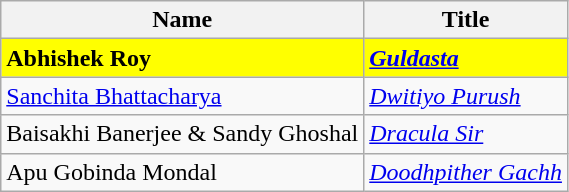<table class="wikitable">
<tr>
<th>Name</th>
<th>Title</th>
</tr>
<tr>
<td style="background:#FFFF00"><strong>Abhishek Roy</strong></td>
<td style="background:#FFFF00"><a href='#'><strong><em>Guldasta</em></strong></a></td>
</tr>
<tr>
<td><a href='#'>Sanchita Bhattacharya</a></td>
<td><em><a href='#'>Dwitiyo Purush</a></em></td>
</tr>
<tr>
<td>Baisakhi Banerjee & Sandy Ghoshal</td>
<td><em><a href='#'>Dracula Sir</a></em></td>
</tr>
<tr>
<td>Apu Gobinda Mondal</td>
<td><em><a href='#'>Doodhpither Gachh</a></em></td>
</tr>
</table>
